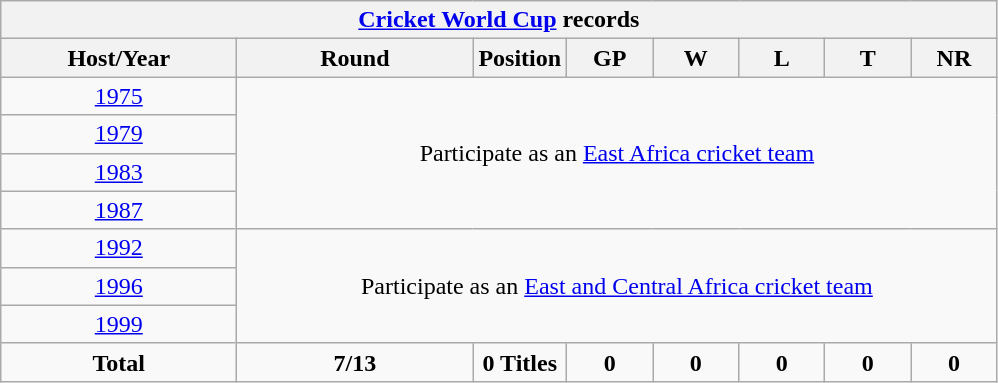<table class="wikitable" style="text-align: center;">
<tr>
<th colspan=8><a href='#'>Cricket World Cup</a> records</th>
</tr>
<tr>
<th width=150>Host/Year</th>
<th width=150>Round</th>
<th width=50>Position</th>
<th width=50>GP</th>
<th width=50>W</th>
<th width=50>L</th>
<th width=50>T</th>
<th width=50>NR</th>
</tr>
<tr>
<td> <a href='#'>1975</a></td>
<td rowspan=4 colspan=8>Participate as an <a href='#'>East Africa cricket team</a></td>
</tr>
<tr>
<td> <a href='#'>1979</a></td>
</tr>
<tr>
<td>  <a href='#'>1983</a></td>
</tr>
<tr>
<td>  <a href='#'>1987</a></td>
</tr>
<tr>
<td>  <a href='#'>1992</a></td>
<td rowspan=3 colspan=8>Participate as an <a href='#'>East and Central Africa cricket team</a></td>
</tr>
<tr>
<td>   <a href='#'>1996</a></td>
</tr>
<tr>
<td>     <a href='#'>1999</a></td>
</tr>
<tr>
<td><strong>Total</strong></td>
<td><strong>7/13</strong></td>
<td><strong>0 Titles</strong></td>
<td><strong>0</strong></td>
<td><strong>0</strong></td>
<td><strong>0</strong></td>
<td><strong>0</strong></td>
<td><strong>0</strong></td>
</tr>
</table>
